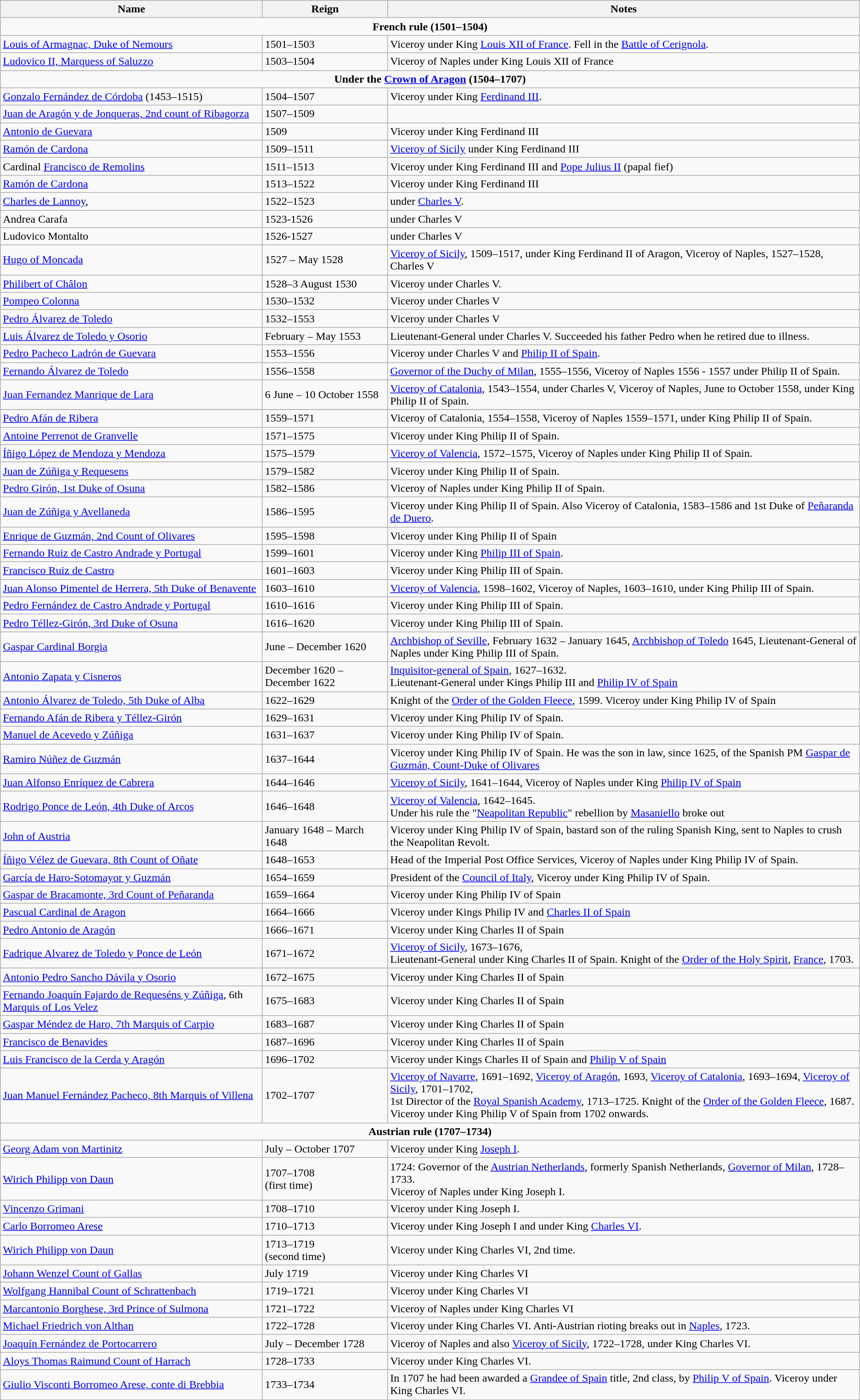<table class="wikitable">
<tr>
<th>Name</th>
<th>Reign</th>
<th>Notes</th>
</tr>
<tr>
<td colspan="4" align="center"><strong>French rule (1501–1504)</strong></td>
</tr>
<tr>
<td><a href='#'>Louis of Armagnac, Duke of Nemours</a></td>
<td>1501–1503</td>
<td>Viceroy under King <a href='#'>Louis XII of France</a>. Fell in the <a href='#'>Battle of Cerignola</a>.</td>
</tr>
<tr>
<td><a href='#'>Ludovico II, Marquess of Saluzzo</a></td>
<td>1503–1504</td>
<td>Viceroy of Naples under King Louis XII of France</td>
</tr>
<tr>
<td colspan="4" align="center"><strong>Under the <a href='#'>Crown of Aragon</a> (1504–1707)</strong></td>
</tr>
<tr>
<td><a href='#'>Gonzalo Fernández de Córdoba</a>  (1453–1515)</td>
<td>1504–1507</td>
<td>Viceroy under King <a href='#'>Ferdinand III</a>.</td>
</tr>
<tr>
<td><a href='#'>Juan de Aragón y de Jonqueras, 2nd count of Ribagorza</a></td>
<td>1507–1509</td>
<td></td>
</tr>
<tr>
<td><a href='#'>Antonio de Guevara</a></td>
<td>1509</td>
<td>Viceroy under King Ferdinand III</td>
</tr>
<tr>
<td><a href='#'>Ramón de Cardona</a></td>
<td>1509–1511</td>
<td><a href='#'>Viceroy of Sicily</a> under King Ferdinand III</td>
</tr>
<tr>
<td>Cardinal <a href='#'>Francisco de Remolins</a></td>
<td>1511–1513</td>
<td>Viceroy under King Ferdinand III and <a href='#'>Pope Julius II</a> (papal fief)</td>
</tr>
<tr>
<td><a href='#'>Ramón de Cardona</a></td>
<td>1513–1522</td>
<td>Viceroy under King Ferdinand III</td>
</tr>
<tr>
<td><a href='#'>Charles de Lannoy</a>,</td>
<td>1522–1523</td>
<td>under <a href='#'>Charles V</a>.</td>
</tr>
<tr>
<td>Andrea Carafa</td>
<td>1523-1526</td>
<td>under Charles V</td>
</tr>
<tr>
<td>Ludovico Montalto</td>
<td>1526-1527</td>
<td>under Charles V</td>
</tr>
<tr>
<td><a href='#'>Hugo of Moncada</a></td>
<td>1527 – May 1528</td>
<td><a href='#'>Viceroy of Sicily</a>, 1509–1517,  under King Ferdinand II of Aragon, Viceroy of Naples, 1527–1528, Charles V</td>
</tr>
<tr>
<td><a href='#'>Philibert of Châlon</a></td>
<td>1528–3 August 1530</td>
<td>Viceroy under Charles V.</td>
</tr>
<tr>
<td><a href='#'>Pompeo Colonna </a></td>
<td>1530–1532</td>
<td>Viceroy under Charles V</td>
</tr>
<tr>
<td><a href='#'>Pedro Álvarez de Toledo</a></td>
<td>1532–1553</td>
<td>Viceroy under Charles V</td>
</tr>
<tr>
<td><a href='#'>Luis Álvarez de Toledo y Osorio</a></td>
<td>February – May 1553</td>
<td>Lieutenant-General under Charles V. Succeeded his father Pedro when he retired due to illness.</td>
</tr>
<tr>
<td><a href='#'>Pedro Pacheco Ladrón de Guevara</a></td>
<td>1553–1556</td>
<td>Viceroy under Charles V and <a href='#'>Philip II of Spain</a>.</td>
</tr>
<tr>
<td><a href='#'>Fernando Álvarez de Toledo</a></td>
<td>1556–1558</td>
<td><a href='#'>Governor of the Duchy of Milan</a>, 1555–1556, Viceroy of Naples 1556 - 1557 under Philip II of Spain.</td>
</tr>
<tr>
<td><a href='#'>Juan Fernandez Manrique de Lara</a></td>
<td>6 June – 10 October 1558</td>
<td><a href='#'>Viceroy of Catalonia</a>, 1543–1554, under Charles V, Viceroy of Naples, June to October 1558, under King Philip II of Spain.</td>
</tr>
<tr>
</tr>
<tr>
<td><a href='#'>Pedro Afán de Ribera</a></td>
<td>1559–1571</td>
<td>Viceroy of Catalonia, 1554–1558, Viceroy of Naples 1559–1571, under King Philip II of Spain.</td>
</tr>
<tr>
<td><a href='#'>Antoine Perrenot de Granvelle </a></td>
<td>1571–1575</td>
<td>Viceroy under King Philip II of Spain.</td>
</tr>
<tr>
<td><a href='#'>Íñigo López de Mendoza y Mendoza</a></td>
<td>1575–1579</td>
<td><a href='#'>Viceroy of Valencia</a>, 1572–1575, Viceroy of Naples under King Philip II of Spain.</td>
</tr>
<tr>
<td><a href='#'>Juan de Zúñiga y Requesens</a></td>
<td>1579–1582</td>
<td>Viceroy under King Philip II of Spain.</td>
</tr>
<tr>
<td><a href='#'>Pedro Girón, 1st Duke of Osuna</a></td>
<td>1582–1586</td>
<td>Viceroy of Naples under King Philip II of Spain.</td>
</tr>
<tr>
<td><a href='#'>Juan de Zúñiga y Avellaneda</a></td>
<td>1586–1595</td>
<td>Viceroy under King Philip II of Spain. Also Viceroy of Catalonia, 1583–1586 and 1st Duke of <a href='#'>Peñaranda de Duero</a>.</td>
</tr>
<tr>
<td><a href='#'>Enrique de Guzmán, 2nd Count of Olivares</a></td>
<td>1595–1598</td>
<td>Viceroy under King Philip II of Spain</td>
</tr>
<tr>
<td><a href='#'>Fernando Ruiz de Castro Andrade y Portugal</a></td>
<td>1599–1601</td>
<td>Viceroy under King <a href='#'>Philip III of Spain</a>.</td>
</tr>
<tr>
<td><a href='#'>Francisco Ruiz de Castro</a></td>
<td>1601–1603</td>
<td>Viceroy under King Philip III of Spain.</td>
</tr>
<tr>
<td><a href='#'>Juan Alonso Pimentel de Herrera, 5th Duke of Benavente</a></td>
<td>1603–1610</td>
<td><a href='#'>Viceroy of Valencia</a>, 1598–1602, Viceroy of Naples, 1603–1610, under King Philip III of Spain.</td>
</tr>
<tr>
<td><a href='#'>Pedro Fernández de Castro Andrade y Portugal</a></td>
<td>1610–1616</td>
<td>Viceroy under King Philip III of Spain.</td>
</tr>
<tr>
<td><a href='#'>Pedro Téllez-Girón, 3rd Duke of Osuna</a></td>
<td>1616–1620</td>
<td>Viceroy under King Philip III of Spain.</td>
</tr>
<tr>
<td><a href='#'>Gaspar Cardinal Borgia</a></td>
<td>June – December 1620</td>
<td><a href='#'>Archbishop of Seville</a>, February 1632 – January 1645,   <a href='#'>Archbishop of Toledo</a> 1645, Lieutenant-General of Naples under King Philip III of Spain.</td>
</tr>
<tr>
<td><a href='#'>Antonio Zapata y Cisneros</a></td>
<td>December 1620 – December  1622</td>
<td><a href='#'>Inquisitor-general of Spain</a>, 1627–1632. <br>Lieutenant-General under Kings Philip III and <a href='#'>Philip IV of Spain</a></td>
</tr>
<tr>
<td><a href='#'>Antonio Álvarez de Toledo, 5th Duke of Alba</a></td>
<td>1622–1629</td>
<td>Knight of the <a href='#'>Order of the Golden Fleece</a>, 1599.  Viceroy under King Philip IV of Spain</td>
</tr>
<tr>
<td><a href='#'>Fernando Afán de Ribera y Téllez-Girón</a></td>
<td>1629–1631</td>
<td>Viceroy under King Philip IV of Spain.</td>
</tr>
<tr>
<td><a href='#'>Manuel de Acevedo y Zúñiga</a></td>
<td>1631–1637</td>
<td>Viceroy under King Philip IV of Spain.</td>
</tr>
<tr>
<td><a href='#'>Ramiro Núñez de Guzmán</a></td>
<td>1637–1644</td>
<td>Viceroy under King Philip IV of Spain. He was the son in law, since 1625,  of the Spanish PM <a href='#'>Gaspar de Guzmán, Count-Duke of Olivares</a></td>
</tr>
<tr>
<td><a href='#'>Juan Alfonso Enríquez de Cabrera</a></td>
<td>1644–1646</td>
<td><a href='#'>Viceroy of Sicily</a>, 1641–1644, Viceroy of Naples under King <a href='#'>Philip IV of Spain</a></td>
</tr>
<tr>
<td><a href='#'>Rodrigo Ponce de León, 4th Duke of Arcos</a></td>
<td>1646–1648</td>
<td><a href='#'>Viceroy of Valencia</a>, 1642–1645. <br>Under his rule   the "<a href='#'>Neapolitan Republic</a>" rebellion by <a href='#'>Masaniello</a>  broke out</td>
</tr>
<tr>
<td><a href='#'>John of Austria</a></td>
<td>January 1648  – March 1648</td>
<td>Viceroy under King Philip IV of Spain, bastard son of the ruling Spanish King, sent to Naples to crush the Neapolitan Revolt.</td>
</tr>
<tr>
<td><a href='#'>Íñigo Vélez de Guevara, 8th Count of Oñate</a></td>
<td>1648–1653</td>
<td>Head of the Imperial Post Office Services, Viceroy of Naples under King Philip IV of Spain.</td>
</tr>
<tr>
<td><a href='#'>García de Haro-Sotomayor y Guzmán</a></td>
<td>1654–1659</td>
<td>President of the <a href='#'>Council of Italy</a>, Viceroy under King Philip IV of Spain.</td>
</tr>
<tr>
<td><a href='#'>Gaspar de Bracamonte, 3rd Count of Peñaranda</a></td>
<td>1659–1664</td>
<td>Viceroy under King Philip IV of Spain</td>
</tr>
<tr>
<td><a href='#'>Pascual Cardinal de Aragon</a></td>
<td>1664–1666</td>
<td>Viceroy under Kings Philip IV and <a href='#'>Charles II of Spain</a></td>
</tr>
<tr>
<td><a href='#'>Pedro Antonio de Aragón</a></td>
<td>1666–1671</td>
<td>Viceroy under King Charles II of Spain</td>
</tr>
<tr>
<td><a href='#'>Fadrique Alvarez de Toledo y Ponce de León</a></td>
<td>1671–1672</td>
<td><a href='#'>Viceroy of Sicily</a>, 1673–1676, <br> Lieutenant-General under King Charles II of Spain. Knight of the <a href='#'>Order of the Holy Spirit</a>, <a href='#'>France</a>, 1703.</td>
</tr>
<tr>
<td><a href='#'>Antonio Pedro Sancho Dávila y Osorio</a></td>
<td>1672–1675</td>
<td>Viceroy under King Charles II of Spain</td>
</tr>
<tr>
<td><a href='#'>Fernando Joaquín Fajardo de Requeséns y Zúñiga</a>, 6th <a href='#'>Marquis of Los Velez</a></td>
<td>1675–1683</td>
<td>Viceroy under King Charles II of Spain</td>
</tr>
<tr>
<td><a href='#'>Gaspar Méndez de Haro, 7th Marquis of Carpio</a></td>
<td>1683–1687</td>
<td>Viceroy under King Charles II of Spain</td>
</tr>
<tr>
<td><a href='#'>Francisco de Benavides</a></td>
<td>1687–1696</td>
<td>Viceroy under King Charles II of Spain</td>
</tr>
<tr>
<td><a href='#'>Luis Francisco de la Cerda y Aragón</a></td>
<td>1696–1702</td>
<td>Viceroy under Kings Charles II of Spain and <a href='#'>Philip V of Spain</a></td>
</tr>
<tr>
<td><a href='#'>Juan Manuel Fernández Pacheco, 8th Marquis of Villena</a></td>
<td>1702–1707</td>
<td><a href='#'>Viceroy of Navarre</a>, 1691–1692, <a href='#'>Viceroy of Aragón</a>, 1693, <a href='#'>Viceroy of Catalonia</a>, 1693–1694,   <a href='#'>Viceroy of Sicily</a>, 1701–1702, <br>1st Director of the <a href='#'>Royal Spanish Academy</a>, 1713–1725. Knight of the <a href='#'>Order of the Golden Fleece</a>, 1687. <br>  Viceroy under King Philip V of Spain from 1702 onwards.</td>
</tr>
<tr>
<td colspan="4" align ="center"><strong>Austrian rule (1707–1734)</strong></td>
</tr>
<tr>
<td><a href='#'>Georg Adam von Martinitz</a></td>
<td>July – October 1707</td>
<td>Viceroy under King <a href='#'>Joseph I</a>.</td>
</tr>
<tr>
<td><a href='#'>Wirich Philipp von Daun</a></td>
<td>1707–1708 <br>(first time)</td>
<td>1724: Governor of the <a href='#'>Austrian Netherlands</a>, formerly Spanish Netherlands, <a href='#'>Governor of Milan</a>, 1728–1733.<br> Viceroy of Naples under King Joseph I.</td>
</tr>
<tr>
<td><a href='#'>Vincenzo Grimani </a></td>
<td>1708–1710</td>
<td>Viceroy under King Joseph I.</td>
</tr>
<tr>
<td><a href='#'>Carlo Borromeo Arese</a></td>
<td>1710–1713</td>
<td>Viceroy under King Joseph I and under King <a href='#'>Charles VI</a>.</td>
</tr>
<tr>
<td><a href='#'>Wirich Philipp von Daun</a></td>
<td>1713–1719<br>(second time)</td>
<td>Viceroy under King Charles VI, 2nd time.</td>
</tr>
<tr>
<td><a href='#'>Johann Wenzel Count of Gallas</a></td>
<td>July 1719</td>
<td>Viceroy under King Charles VI</td>
</tr>
<tr>
<td><a href='#'>Wolfgang Hannibal Count of Schrattenbach</a></td>
<td>1719–1721</td>
<td>Viceroy under King Charles VI</td>
</tr>
<tr>
<td><a href='#'>Marcantonio Borghese, 3rd Prince of Sulmona</a></td>
<td>1721–1722</td>
<td>Viceroy of Naples under King Charles VI</td>
</tr>
<tr>
<td><a href='#'>Michael Friedrich von Althan </a></td>
<td>1722–1728</td>
<td>Viceroy under King Charles VI. Anti-Austrian rioting breaks out in <a href='#'>Naples</a>, 1723.</td>
</tr>
<tr>
<td><a href='#'>Joaquín Fernández de Portocarrero</a></td>
<td>July – December 1728</td>
<td>Viceroy of Naples and also <a href='#'>Viceroy of Sicily</a>, 1722–1728, under King Charles VI.</td>
</tr>
<tr>
<td><a href='#'>Aloys Thomas Raimund Count of Harrach</a></td>
<td>1728–1733</td>
<td>Viceroy  under King Charles VI.</td>
</tr>
<tr>
<td><a href='#'>Giulio Visconti Borromeo Arese, conte di Brebbia</a></td>
<td>1733–1734</td>
<td>In 1707 he had been awarded a <a href='#'>Grandee of Spain</a> title, 2nd class, by <a href='#'>Philip V of Spain</a>. Viceroy under King Charles VI.</td>
</tr>
</table>
